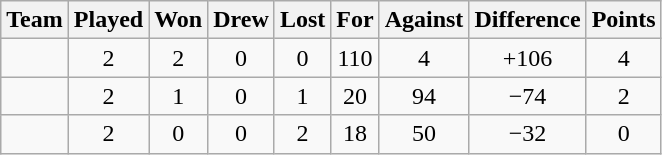<table class="wikitable" style="text-align:center">
<tr>
<th>Team</th>
<th>Played</th>
<th>Won</th>
<th>Drew</th>
<th>Lost</th>
<th>For</th>
<th>Against</th>
<th>Difference</th>
<th>Points</th>
</tr>
<tr>
<td align=left></td>
<td>2</td>
<td>2</td>
<td>0</td>
<td>0</td>
<td>110</td>
<td>4</td>
<td>+106</td>
<td>4</td>
</tr>
<tr>
<td align=left></td>
<td>2</td>
<td>1</td>
<td>0</td>
<td>1</td>
<td>20</td>
<td>94</td>
<td>−74</td>
<td>2</td>
</tr>
<tr>
<td align=left></td>
<td>2</td>
<td>0</td>
<td>0</td>
<td>2</td>
<td>18</td>
<td>50</td>
<td>−32</td>
<td>0</td>
</tr>
</table>
